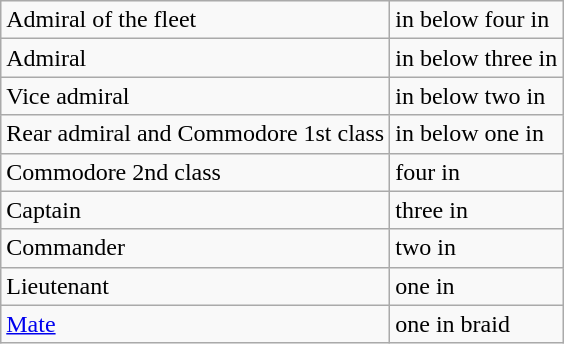<table class=wikitable>
<tr>
<td>Admiral of the fleet</td>
<td>in below four in</td>
</tr>
<tr>
<td>Admiral</td>
<td>in below three in</td>
</tr>
<tr>
<td>Vice admiral</td>
<td>in below two in</td>
</tr>
<tr>
<td>Rear admiral and Commodore 1st class</td>
<td> in below one in</td>
</tr>
<tr>
<td>Commodore 2nd class</td>
<td>four in</td>
</tr>
<tr>
<td>Captain</td>
<td>three in</td>
</tr>
<tr>
<td>Commander</td>
<td>two in</td>
</tr>
<tr>
<td>Lieutenant</td>
<td>one in</td>
</tr>
<tr>
<td><a href='#'>Mate</a></td>
<td>one in braid</td>
</tr>
</table>
